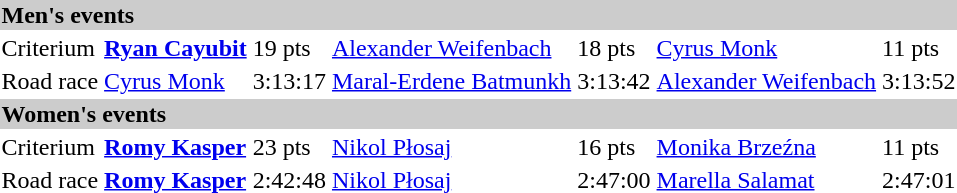<table>
<tr bgcolor="#cccccc">
<td colspan=7><strong>Men's events</strong></td>
</tr>
<tr>
<td>Criterium<br></td>
<td><strong><a href='#'>Ryan Cayubit</a></strong><br><small></small></td>
<td>19 pts</td>
<td><a href='#'>Alexander Weifenbach</a><br><small></small></td>
<td>18 pts</td>
<td><a href='#'>Cyrus Monk</a><br><small></small></td>
<td>11 pts</td>
</tr>
<tr>
<td>Road race<br></td>
<td><a href='#'>Cyrus Monk</a><br><small></small></td>
<td>3:13:17</td>
<td><a href='#'>Maral-Erdene Batmunkh</a><br><small></small></td>
<td>3:13:42</td>
<td><a href='#'>Alexander Weifenbach</a><br><small></small></td>
<td>3:13:52</td>
</tr>
<tr bgcolor="#cccccc">
<td colspan=7><strong>Women's events</strong></td>
</tr>
<tr>
<td>Criterium<br></td>
<td><strong><a href='#'>Romy Kasper</a></strong><br><small></small></td>
<td>23 pts</td>
<td><a href='#'>Nikol Płosaj</a><br><small></small></td>
<td>16 pts</td>
<td><a href='#'>Monika Brzeźna</a><br><small></small></td>
<td>11 pts</td>
</tr>
<tr>
<td>Road race<br></td>
<td><strong><a href='#'>Romy Kasper</a></strong><br><small></small></td>
<td>2:42:48</td>
<td><a href='#'>Nikol Płosaj</a><br><small></small></td>
<td>2:47:00</td>
<td><a href='#'>Marella Salamat</a><br><small></small></td>
<td>2:47:01</td>
</tr>
<tr>
</tr>
</table>
